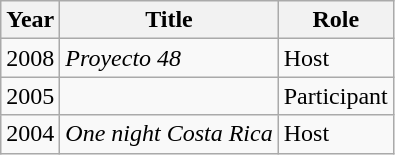<table class="wikitable">
<tr>
<th>Year</th>
<th>Title</th>
<th>Role</th>
</tr>
<tr>
<td>2008</td>
<td><em>Proyecto 48</em></td>
<td>Host</td>
</tr>
<tr>
<td>2005</td>
<td><em></em></td>
<td>Participant</td>
</tr>
<tr>
<td>2004</td>
<td><em>One night Costa Rica</em></td>
<td>Host</td>
</tr>
</table>
